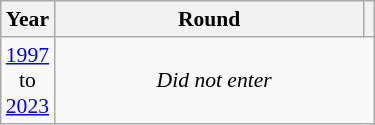<table class="wikitable" style="text-align: center; font-size:90%">
<tr>
<th>Year</th>
<th style="width:200px">Round</th>
<th></th>
</tr>
<tr>
<td><a href='#'>1997</a><br>to<br><a href='#'>2023</a></td>
<td colspan="2"><em>Did not enter</em></td>
</tr>
</table>
